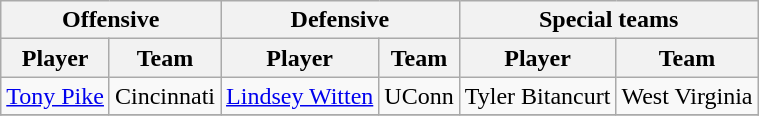<table class="wikitable" border="1">
<tr>
<th colspan="2">Offensive</th>
<th colspan="2">Defensive</th>
<th colspan="2">Special teams</th>
</tr>
<tr>
<th>Player</th>
<th>Team</th>
<th>Player</th>
<th>Team</th>
<th>Player</th>
<th>Team</th>
</tr>
<tr>
<td><a href='#'>Tony Pike</a></td>
<td>Cincinnati</td>
<td><a href='#'>Lindsey Witten</a></td>
<td>UConn</td>
<td>Tyler Bitancurt</td>
<td>West Virginia</td>
</tr>
<tr>
</tr>
</table>
